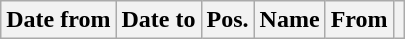<table class="wikitable">
<tr>
<th>Date from</th>
<th>Date to</th>
<th>Pos.</th>
<th>Name</th>
<th>From</th>
<th></th>
</tr>
</table>
